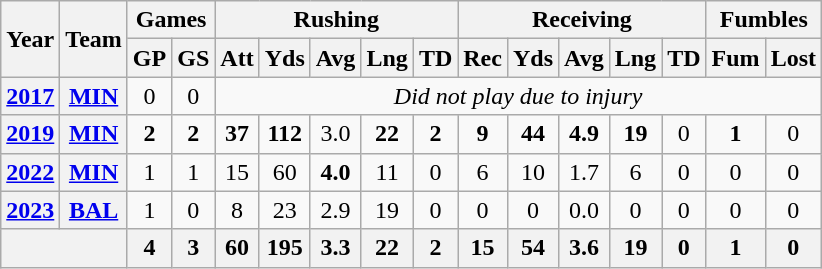<table class="wikitable" style="text-align:center">
<tr>
<th rowspan="2">Year</th>
<th rowspan="2">Team</th>
<th colspan="2">Games</th>
<th colspan="5">Rushing</th>
<th colspan="5">Receiving</th>
<th colspan="2">Fumbles</th>
</tr>
<tr>
<th>GP</th>
<th>GS</th>
<th>Att</th>
<th>Yds</th>
<th>Avg</th>
<th>Lng</th>
<th>TD</th>
<th>Rec</th>
<th>Yds</th>
<th>Avg</th>
<th>Lng</th>
<th>TD</th>
<th>Fum</th>
<th>Lost</th>
</tr>
<tr>
<th><a href='#'>2017</a></th>
<th><a href='#'>MIN</a></th>
<td>0</td>
<td>0</td>
<td colspan="12"><em>Did not play due to injury</em></td>
</tr>
<tr>
<th><a href='#'>2019</a></th>
<th><a href='#'>MIN</a></th>
<td><strong>2</strong></td>
<td><strong>2</strong></td>
<td><strong>37</strong></td>
<td><strong>112</strong></td>
<td>3.0</td>
<td><strong>22</strong></td>
<td><strong>2</strong></td>
<td><strong>9</strong></td>
<td><strong>44</strong></td>
<td><strong>4.9</strong></td>
<td><strong>19</strong></td>
<td>0</td>
<td><strong>1</strong></td>
<td>0</td>
</tr>
<tr>
<th><a href='#'>2022</a></th>
<th><a href='#'>MIN</a></th>
<td>1</td>
<td>1</td>
<td>15</td>
<td>60</td>
<td><strong>4.0</strong></td>
<td>11</td>
<td>0</td>
<td>6</td>
<td>10</td>
<td>1.7</td>
<td>6</td>
<td>0</td>
<td>0</td>
<td>0</td>
</tr>
<tr>
<th><a href='#'>2023</a></th>
<th><a href='#'>BAL</a></th>
<td>1</td>
<td>0</td>
<td>8</td>
<td>23</td>
<td>2.9</td>
<td>19</td>
<td>0</td>
<td>0</td>
<td>0</td>
<td>0.0</td>
<td>0</td>
<td>0</td>
<td>0</td>
<td>0</td>
</tr>
<tr>
<th colspan="2"></th>
<th>4</th>
<th>3</th>
<th>60</th>
<th>195</th>
<th>3.3</th>
<th>22</th>
<th>2</th>
<th>15</th>
<th>54</th>
<th>3.6</th>
<th>19</th>
<th>0</th>
<th>1</th>
<th>0</th>
</tr>
</table>
